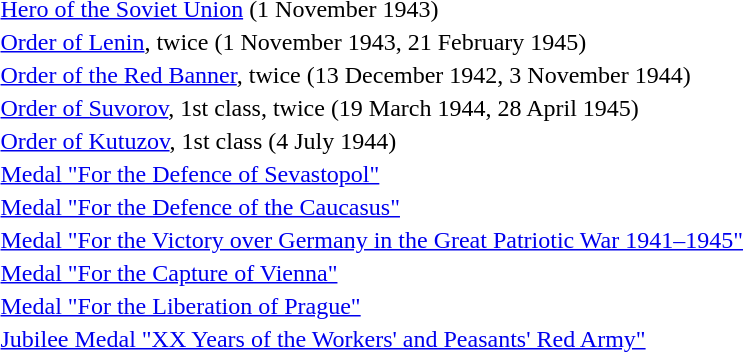<table>
<tr>
<td></td>
<td><a href='#'>Hero of the Soviet Union</a> (1 November 1943)</td>
</tr>
<tr>
<td></td>
<td><a href='#'>Order of Lenin</a>, twice (1 November 1943, 21 February 1945)</td>
</tr>
<tr>
<td></td>
<td><a href='#'>Order of the Red Banner</a>, twice (13 December 1942, 3 November 1944)</td>
</tr>
<tr>
<td></td>
<td><a href='#'>Order of Suvorov</a>, 1st class, twice (19 March 1944, 28 April 1945)</td>
</tr>
<tr>
<td></td>
<td><a href='#'>Order of Kutuzov</a>, 1st class (4 July 1944)</td>
</tr>
<tr>
<td></td>
<td><a href='#'>Medal "For the Defence of Sevastopol"</a></td>
</tr>
<tr>
<td></td>
<td><a href='#'>Medal "For the Defence of the Caucasus"</a></td>
</tr>
<tr>
<td></td>
<td><a href='#'>Medal "For the Victory over Germany in the Great Patriotic War 1941–1945"</a></td>
</tr>
<tr>
<td></td>
<td><a href='#'>Medal "For the Capture of Vienna"</a></td>
</tr>
<tr>
<td></td>
<td><a href='#'>Medal "For the Liberation of Prague"</a></td>
</tr>
<tr>
<td></td>
<td><a href='#'>Jubilee Medal "XX Years of the Workers' and Peasants' Red Army"</a></td>
</tr>
</table>
